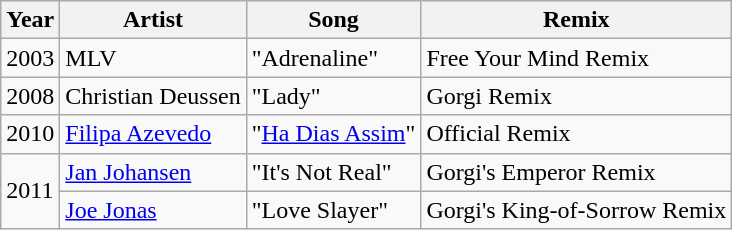<table class="wikitable">
<tr>
<th>Year</th>
<th>Artist</th>
<th>Song</th>
<th>Remix</th>
</tr>
<tr>
<td>2003</td>
<td>MLV</td>
<td>"Adrenaline"</td>
<td>Free Your Mind Remix</td>
</tr>
<tr>
<td>2008</td>
<td>Christian Deussen</td>
<td>"Lady"</td>
<td>Gorgi Remix</td>
</tr>
<tr>
<td>2010</td>
<td><a href='#'>Filipa Azevedo</a></td>
<td>"<a href='#'>Ha Dias Assim</a>"</td>
<td>Official Remix</td>
</tr>
<tr>
<td rowspan="2">2011</td>
<td><a href='#'>Jan Johansen</a></td>
<td>"It's Not Real"</td>
<td>Gorgi's Emperor Remix</td>
</tr>
<tr>
<td><a href='#'>Joe Jonas</a></td>
<td>"Love Slayer"</td>
<td>Gorgi's King-of-Sorrow Remix</td>
</tr>
</table>
